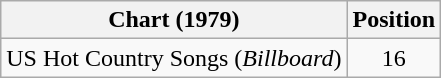<table class="wikitable">
<tr>
<th>Chart (1979)</th>
<th>Position</th>
</tr>
<tr>
<td>US Hot Country Songs (<em>Billboard</em>)</td>
<td align="center">16</td>
</tr>
</table>
